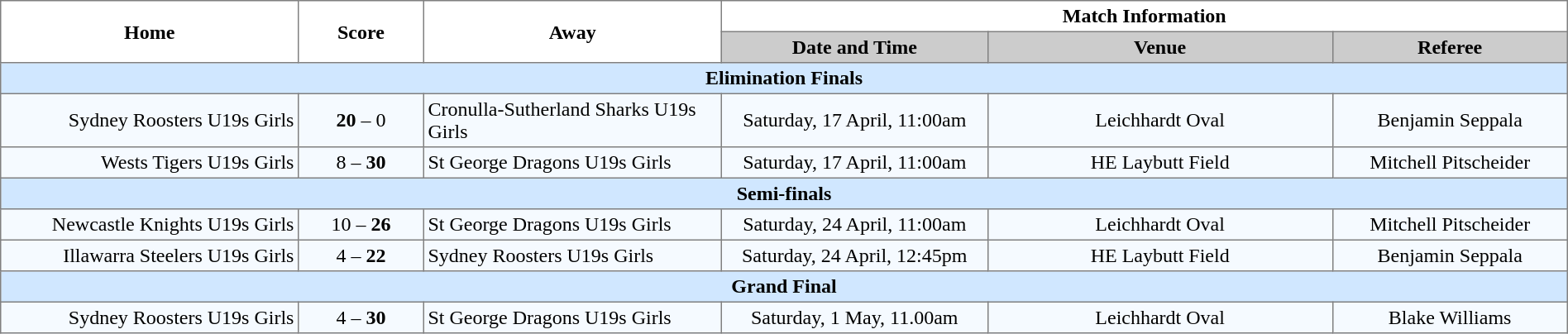<table border="1" cellpadding="3" cellspacing="0" width="100%" style="border-collapse:collapse;  text-align:center;">
<tr>
<th rowspan="2" width="19%">Home</th>
<th rowspan="2" width="8%">Score</th>
<th rowspan="2" width="19%">Away</th>
<th colspan="3">Match Information</th>
</tr>
<tr bgcolor="#CCCCCC">
<th width="17%">Date and Time</th>
<th width="22%">Venue</th>
<th width="50%">Referee</th>
</tr>
<tr style="background:#d0e7ff;">
<td colspan="6"><strong>Elimination Finals</strong></td>
</tr>
<tr style="text-align:center; background:#f5faff;">
<td align="right">Sydney Roosters U19s Girls </td>
<td><strong>20</strong> – 0</td>
<td align="left"> Cronulla-Sutherland Sharks U19s Girls</td>
<td>Saturday, 17 April, 11:00am</td>
<td>Leichhardt Oval</td>
<td>Benjamin Seppala</td>
</tr>
<tr style="text-align:center; background:#f5faff;">
<td align="right">Wests Tigers U19s Girls </td>
<td>8 – <strong>30</strong></td>
<td align="left"> St George Dragons U19s Girls</td>
<td>Saturday, 17 April, 11:00am</td>
<td>HE Laybutt Field</td>
<td>Mitchell Pitscheider</td>
</tr>
<tr style="background:#d0e7ff;">
<td colspan="6"><strong>Semi-finals</strong></td>
</tr>
<tr style="text-align:center; background:#f5faff;">
<td align="right">Newcastle Knights U19s Girls </td>
<td>10 – <strong>26</strong></td>
<td align="left"> St George Dragons U19s Girls</td>
<td>Saturday, 24 April, 11:00am</td>
<td>Leichhardt Oval</td>
<td>Mitchell Pitscheider</td>
</tr>
<tr style="text-align:center; background:#f5faff;">
<td align="right">Illawarra Steelers U19s Girls </td>
<td>4 – <strong>22</strong></td>
<td align="left"> Sydney Roosters U19s Girls</td>
<td>Saturday, 24 April, 12:45pm</td>
<td>HE Laybutt Field</td>
<td>Benjamin Seppala</td>
</tr>
<tr style="background:#d0e7ff;">
<td colspan="6"><strong>Grand Final</strong></td>
</tr>
<tr style="text-align:center; background:#f5faff;">
<td align="right">Sydney Roosters U19s Girls </td>
<td>4 – <strong>30</strong></td>
<td align="left"> St George Dragons U19s Girls</td>
<td>Saturday, 1 May, 11.00am</td>
<td>Leichhardt Oval</td>
<td>Blake Williams</td>
</tr>
</table>
